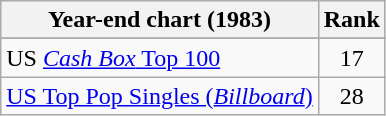<table class="wikitable sortable">
<tr>
<th>Year-end chart (1983)</th>
<th>Rank</th>
</tr>
<tr>
</tr>
<tr>
<td>US <a href='#'><em>Cash Box</em> Top 100</a></td>
<td align="center">17</td>
</tr>
<tr>
<td><a href='#'>US Top Pop Singles (<em>Billboard</em>)</a></td>
<td align="center">28</td>
</tr>
</table>
